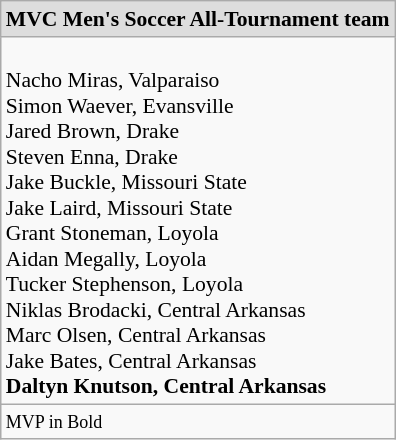<table class="wikitable" style="white-space:nowrap; font-size:90%;">
<tr>
<td colspan="7" style="text-align:center; background:#ddd;"><strong>MVC Men's Soccer All-Tournament team</strong></td>
</tr>
<tr>
<td><br>Nacho Miras, Valparaiso<br>
Simon Waever, Evansville<br>
Jared Brown, Drake<br>
Steven Enna, Drake<br>
Jake Buckle, Missouri State<br>
Jake Laird, Missouri State<br>
Grant Stoneman, Loyola<br>
Aidan Megally, Loyola<br>
Tucker Stephenson, Loyola<br>
Niklas Brodacki, Central Arkansas<br>
Marc Olsen, Central Arkansas<br>
Jake Bates, Central Arkansas<br>
<strong>Daltyn Knutson, Central Arkansas</strong></td>
</tr>
<tr>
<td><small>MVP in Bold</small></td>
</tr>
</table>
